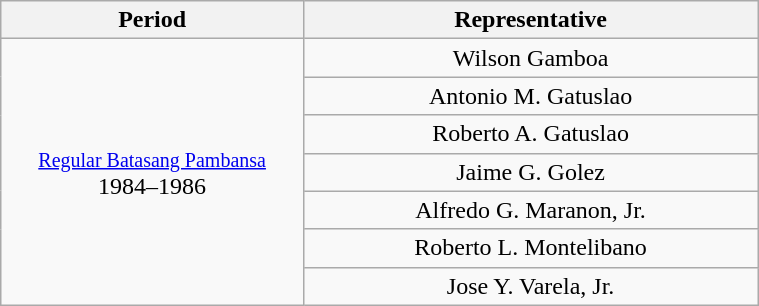<table class="wikitable" style="text-align:center; width:40%;">
<tr>
<th width="40%">Period</th>
<th>Representative</th>
</tr>
<tr>
<td rowspan="7"><small><a href='#'>Regular Batasang Pambansa</a></small><br>1984–1986</td>
<td>Wilson Gamboa</td>
</tr>
<tr>
<td>Antonio M. Gatuslao</td>
</tr>
<tr>
<td>Roberto A. Gatuslao</td>
</tr>
<tr>
<td>Jaime G. Golez</td>
</tr>
<tr>
<td>Alfredo G. Maranon, Jr.</td>
</tr>
<tr>
<td>Roberto L. Montelibano</td>
</tr>
<tr>
<td>Jose Y. Varela, Jr.</td>
</tr>
</table>
